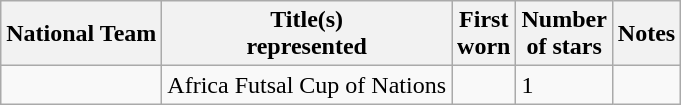<table class="wikitable sortable">
<tr>
<th>National Team</th>
<th>Title(s)<br>represented</th>
<th>First<br>worn</th>
<th>Number<br>of stars</th>
<th class="unsortable">Notes</th>
</tr>
<tr ->
<td></td>
<td>Africa Futsal Cup of Nations</td>
<td></td>
<td>1</td>
<td></td>
</tr>
</table>
